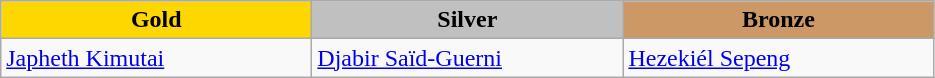<table class="wikitable" style="text-align:left">
<tr align="center">
<td width=200 bgcolor=gold><strong>Gold</strong></td>
<td width=200 bgcolor=silver><strong>Silver</strong></td>
<td width=200 bgcolor=CC9966><strong>Bronze</strong></td>
</tr>
<tr>
<td><a href='#'>Japheth Kimutai</a><br><em></em></td>
<td><a href='#'>Djabir Saïd-Guerni</a><br><em></em></td>
<td><a href='#'>Hezekiél Sepeng</a><br><em></em></td>
</tr>
</table>
